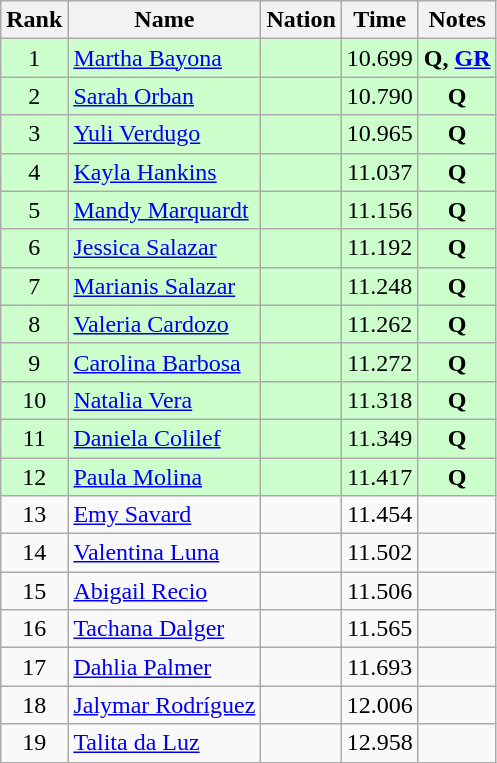<table class="wikitable sortable" style="text-align:center">
<tr>
<th>Rank</th>
<th>Name</th>
<th>Nation</th>
<th>Time</th>
<th>Notes</th>
</tr>
<tr bgcolor=ccffcc>
<td>1</td>
<td align=left><a href='#'>Martha Bayona</a></td>
<td align=left></td>
<td>10.699</td>
<td><strong>Q, <a href='#'>GR</a></strong></td>
</tr>
<tr bgcolor=ccffcc>
<td>2</td>
<td align=left><a href='#'>Sarah Orban</a></td>
<td align=left></td>
<td>10.790</td>
<td><strong>Q</strong></td>
</tr>
<tr bgcolor=ccffcc>
<td>3</td>
<td align=left><a href='#'>Yuli Verdugo</a></td>
<td align=left></td>
<td>10.965</td>
<td><strong>Q</strong></td>
</tr>
<tr bgcolor=ccffcc>
<td>4</td>
<td align=left><a href='#'>Kayla Hankins</a></td>
<td align=left></td>
<td>11.037</td>
<td><strong>Q</strong></td>
</tr>
<tr bgcolor=ccffcc>
<td>5</td>
<td align=left><a href='#'>Mandy Marquardt</a></td>
<td align=left></td>
<td>11.156</td>
<td><strong>Q</strong></td>
</tr>
<tr bgcolor=ccffcc>
<td>6</td>
<td align=left><a href='#'>Jessica Salazar</a></td>
<td align=left></td>
<td>11.192</td>
<td><strong>Q</strong></td>
</tr>
<tr bgcolor=ccffcc>
<td>7</td>
<td align=left><a href='#'>Marianis Salazar</a></td>
<td align=left></td>
<td>11.248</td>
<td><strong>Q</strong></td>
</tr>
<tr bgcolor=ccffcc>
<td>8</td>
<td align=left><a href='#'>Valeria Cardozo</a></td>
<td align=left></td>
<td>11.262</td>
<td><strong>Q</strong></td>
</tr>
<tr bgcolor=ccffcc>
<td>9</td>
<td align=left><a href='#'>Carolina Barbosa</a></td>
<td align=left></td>
<td>11.272</td>
<td><strong>Q</strong></td>
</tr>
<tr bgcolor=ccffcc>
<td>10</td>
<td align=left><a href='#'>Natalia Vera</a></td>
<td align=left></td>
<td>11.318</td>
<td><strong>Q</strong></td>
</tr>
<tr bgcolor=ccffcc>
<td>11</td>
<td align=left><a href='#'>Daniela Colilef</a></td>
<td align=left></td>
<td>11.349</td>
<td><strong>Q</strong></td>
</tr>
<tr bgcolor=ccffcc>
<td>12</td>
<td align=left><a href='#'>Paula Molina</a></td>
<td align=left></td>
<td>11.417</td>
<td><strong>Q</strong></td>
</tr>
<tr>
<td>13</td>
<td align=left><a href='#'>Emy Savard</a></td>
<td align=left></td>
<td>11.454</td>
<td></td>
</tr>
<tr>
<td>14</td>
<td align=left><a href='#'>Valentina Luna</a></td>
<td align=left></td>
<td>11.502</td>
<td></td>
</tr>
<tr>
<td>15</td>
<td align=left><a href='#'>Abigail Recio</a></td>
<td align=left></td>
<td>11.506</td>
<td></td>
</tr>
<tr>
<td>16</td>
<td align=left><a href='#'>Tachana Dalger</a></td>
<td align=left></td>
<td>11.565</td>
<td></td>
</tr>
<tr>
<td>17</td>
<td align=left><a href='#'>Dahlia Palmer</a></td>
<td align=left></td>
<td>11.693</td>
<td></td>
</tr>
<tr>
<td>18</td>
<td align=left><a href='#'>Jalymar Rodríguez</a></td>
<td align=left></td>
<td>12.006</td>
<td></td>
</tr>
<tr>
<td>19</td>
<td align=left><a href='#'>Talita da Luz</a></td>
<td align=left></td>
<td>12.958</td>
<td></td>
</tr>
</table>
